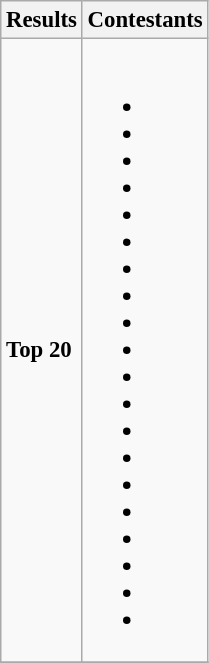<table class="wikitable" style="font-size: 95%">
<tr>
<th>Results</th>
<th>Contestants</th>
</tr>
<tr>
<td><strong>Top 20</strong></td>
<td><br><ul><li><strong></strong></li><li><strong></strong></li><li><strong></strong></li><li><strong></strong></li><li><strong></strong></li><li><strong></strong></li><li><strong></strong></li><li><strong></strong></li><li><strong></strong></li><li><strong></strong></li><li><strong></strong></li><li><strong></strong></li><li><strong></strong></li><li><strong></strong></li><li><strong></strong></li><li><strong></strong></li><li><strong></strong></li><li><strong></strong></li><li><strong></strong></li><li><strong></strong></li></ul></td>
</tr>
<tr>
</tr>
</table>
